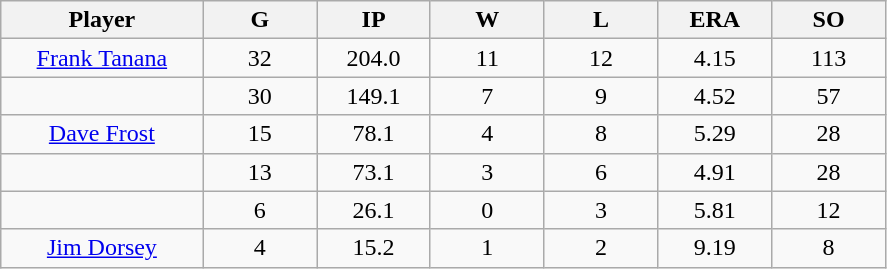<table class="wikitable sortable">
<tr>
<th bgcolor="#DDDDFF" width="16%">Player</th>
<th bgcolor="#DDDDFF" width="9%">G</th>
<th bgcolor="#DDDDFF" width="9%">IP</th>
<th bgcolor="#DDDDFF" width="9%">W</th>
<th bgcolor="#DDDDFF" width="9%">L</th>
<th bgcolor="#DDDDFF" width="9%">ERA</th>
<th bgcolor="#DDDDFF" width="9%">SO</th>
</tr>
<tr align="center">
<td><a href='#'>Frank Tanana</a></td>
<td>32</td>
<td>204.0</td>
<td>11</td>
<td>12</td>
<td>4.15</td>
<td>113</td>
</tr>
<tr align=center>
<td></td>
<td>30</td>
<td>149.1</td>
<td>7</td>
<td>9</td>
<td>4.52</td>
<td>57</td>
</tr>
<tr align="center">
<td><a href='#'>Dave Frost</a></td>
<td>15</td>
<td>78.1</td>
<td>4</td>
<td>8</td>
<td>5.29</td>
<td>28</td>
</tr>
<tr align=center>
<td></td>
<td>13</td>
<td>73.1</td>
<td>3</td>
<td>6</td>
<td>4.91</td>
<td>28</td>
</tr>
<tr align="center">
<td></td>
<td>6</td>
<td>26.1</td>
<td>0</td>
<td>3</td>
<td>5.81</td>
<td>12</td>
</tr>
<tr align="center">
<td><a href='#'>Jim Dorsey</a></td>
<td>4</td>
<td>15.2</td>
<td>1</td>
<td>2</td>
<td>9.19</td>
<td>8</td>
</tr>
</table>
